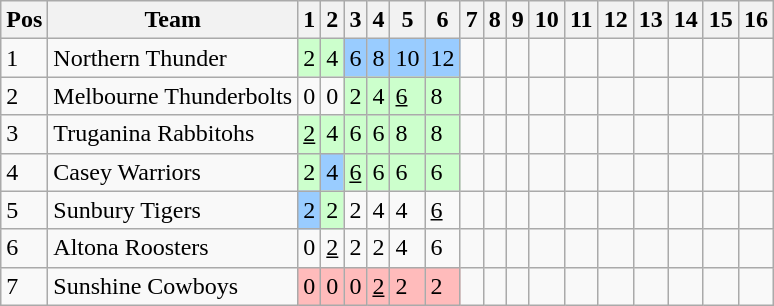<table class="wikitable">
<tr>
<th>Pos</th>
<th>Team</th>
<th>1</th>
<th>2</th>
<th>3</th>
<th>4</th>
<th>5</th>
<th>6</th>
<th>7</th>
<th>8</th>
<th>9</th>
<th>10</th>
<th>11</th>
<th>12</th>
<th>13</th>
<th>14</th>
<th>15</th>
<th>16</th>
</tr>
<tr>
<td>1</td>
<td> Northern Thunder</td>
<td style="background:#ccffcc;">2</td>
<td style="background:#ccffcc;">4</td>
<td style="background:#99ccff;">6</td>
<td style="background:#99ccff;">8</td>
<td style="background:#99ccff;">10</td>
<td style="background:#99ccff;">12</td>
<td></td>
<td></td>
<td></td>
<td></td>
<td></td>
<td></td>
<td></td>
<td></td>
<td></td>
<td></td>
</tr>
<tr>
<td>2</td>
<td> Melbourne Thunderbolts</td>
<td>0</td>
<td>0</td>
<td style="background:#ccffcc;">2</td>
<td style="background:#ccffcc;">4</td>
<td style="background:#ccffcc;"><u>6</u></td>
<td style="background:#ccffcc;">8</td>
<td></td>
<td></td>
<td></td>
<td></td>
<td></td>
<td></td>
<td></td>
<td></td>
<td></td>
<td></td>
</tr>
<tr>
<td>3</td>
<td> Truganina Rabbitohs</td>
<td style="background:#ccffcc;"><u>2</u></td>
<td style="background:#ccffcc;">4</td>
<td style="background:#ccffcc;">6</td>
<td style="background:#ccffcc;">6</td>
<td style="background:#ccffcc;">8</td>
<td style="background:#ccffcc;">8</td>
<td></td>
<td></td>
<td></td>
<td></td>
<td></td>
<td></td>
<td></td>
<td></td>
<td></td>
<td></td>
</tr>
<tr>
<td>4</td>
<td> Casey Warriors</td>
<td style="background:#ccffcc;">2</td>
<td style="background:#99ccff;">4</td>
<td style="background:#ccffcc;"><u>6</u></td>
<td style="background:#ccffcc;">6</td>
<td style="background:#ccffcc;">6</td>
<td style="background:#ccffcc;">6</td>
<td></td>
<td></td>
<td></td>
<td></td>
<td></td>
<td></td>
<td></td>
<td></td>
<td></td>
<td></td>
</tr>
<tr>
<td>5</td>
<td> Sunbury Tigers</td>
<td style="background:#99ccff;">2</td>
<td style="background:#ccffcc;">2</td>
<td>2</td>
<td>4</td>
<td>4</td>
<td><u>6</u></td>
<td></td>
<td></td>
<td></td>
<td></td>
<td></td>
<td></td>
<td></td>
<td></td>
<td></td>
<td></td>
</tr>
<tr>
<td>6</td>
<td> Altona Roosters</td>
<td>0</td>
<td><u>2</u></td>
<td>2</td>
<td>2</td>
<td>4</td>
<td>6</td>
<td></td>
<td></td>
<td></td>
<td></td>
<td></td>
<td></td>
<td></td>
<td></td>
<td></td>
<td></td>
</tr>
<tr>
<td>7</td>
<td> Sunshine Cowboys</td>
<td style="background:#ffbbbb;">0</td>
<td style="background:#ffbbbb;">0</td>
<td style="background:#ffbbbb;">0</td>
<td style="background:#ffbbbb;"><u>2</u></td>
<td style="background:#ffbbbb;">2</td>
<td style="background:#ffbbbb;">2</td>
<td></td>
<td></td>
<td></td>
<td></td>
<td></td>
<td></td>
<td></td>
<td></td>
<td></td>
<td></td>
</tr>
</table>
